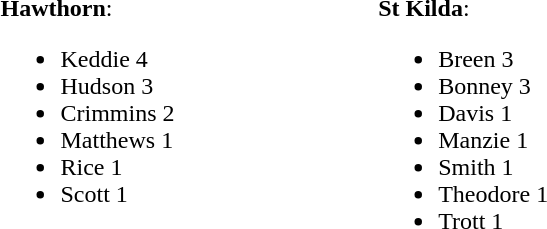<table width="40%">
<tr>
<td valign="top" width="30%"><br><strong>Hawthorn</strong>:<ul><li>Keddie 4</li><li>Hudson 3</li><li>Crimmins 2</li><li>Matthews 1</li><li>Rice 1</li><li>Scott 1</li></ul></td>
<td valign="top" width="30%"><br><strong>St Kilda</strong>:<ul><li>Breen 3</li><li>Bonney 3</li><li>Davis 1</li><li>Manzie 1</li><li>Smith 1</li><li>Theodore 1</li><li>Trott 1</li></ul></td>
</tr>
</table>
